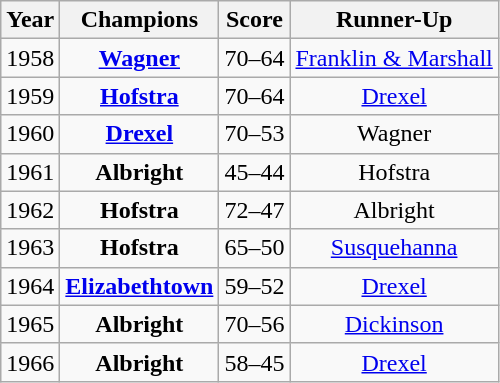<table class="wikitable sortable">
<tr>
<th>Year</th>
<th>Champions</th>
<th>Score</th>
<th>Runner-Up</th>
</tr>
<tr align=center>
<td>1958</td>
<td><strong><a href='#'>Wagner</a></strong></td>
<td>70–64</td>
<td><a href='#'>Franklin & Marshall</a></td>
</tr>
<tr align=center>
<td>1959</td>
<td><strong><a href='#'>Hofstra</a></strong></td>
<td>70–64</td>
<td><a href='#'>Drexel</a></td>
</tr>
<tr align=center>
<td>1960</td>
<td><strong><a href='#'>Drexel</a></strong></td>
<td>70–53</td>
<td>Wagner</td>
</tr>
<tr align=center>
<td>1961</td>
<td><strong>Albright</strong></td>
<td>45–44</td>
<td>Hofstra</td>
</tr>
<tr align=center>
<td>1962</td>
<td><strong>Hofstra</strong></td>
<td>72–47</td>
<td>Albright</td>
</tr>
<tr align=center>
<td>1963</td>
<td><strong>Hofstra</strong></td>
<td>65–50</td>
<td><a href='#'>Susquehanna</a></td>
</tr>
<tr align=center>
<td>1964</td>
<td><strong><a href='#'>Elizabethtown</a></strong></td>
<td>59–52</td>
<td><a href='#'>Drexel</a></td>
</tr>
<tr align=center>
<td>1965</td>
<td><strong>Albright</strong></td>
<td>70–56</td>
<td><a href='#'>Dickinson</a></td>
</tr>
<tr align=center>
<td>1966</td>
<td><strong>Albright</strong></td>
<td>58–45</td>
<td><a href='#'>Drexel</a></td>
</tr>
</table>
